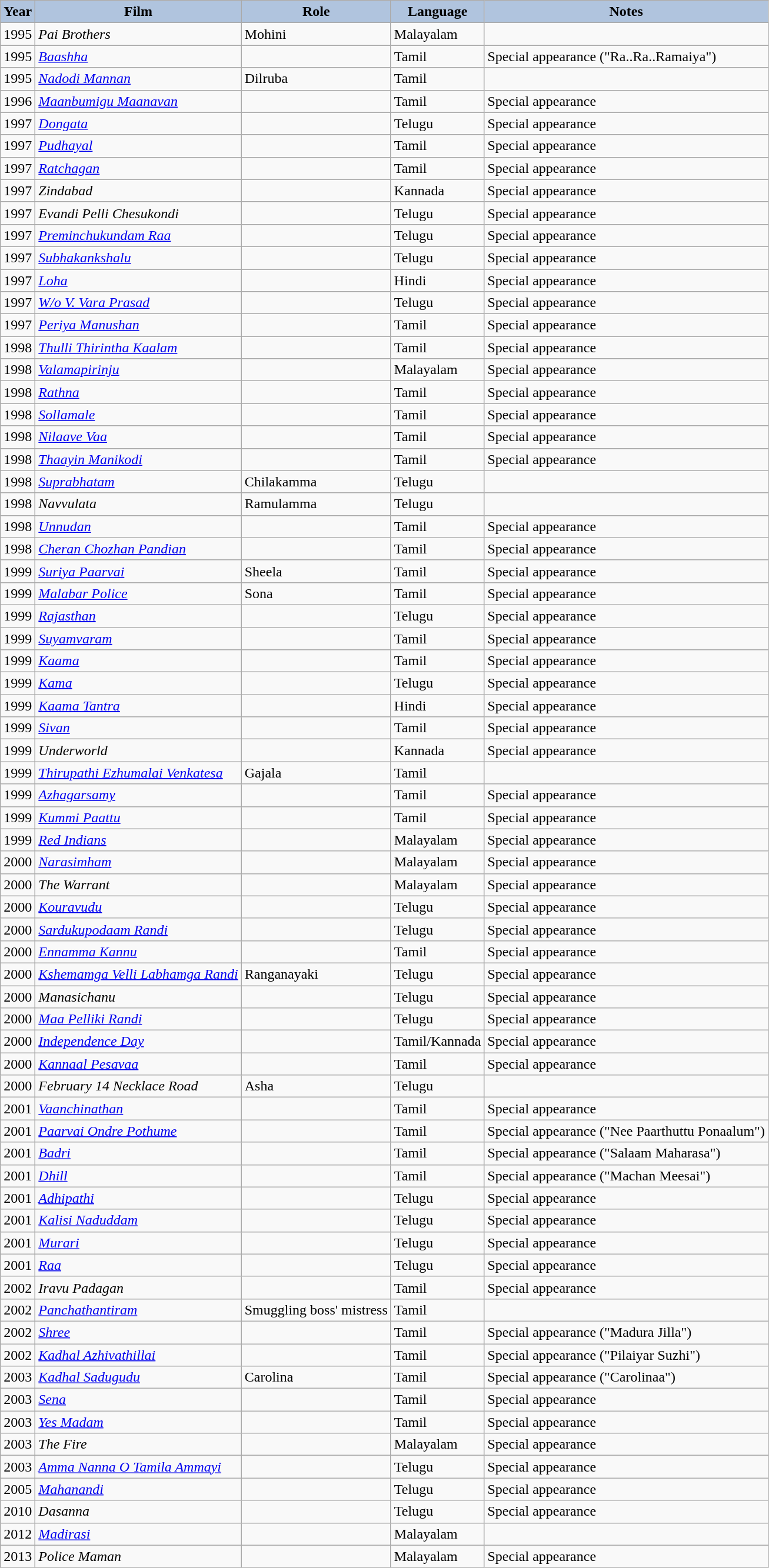<table class="wikitable sortable"andr cellpadding="5">
<tr style="text-align:center;">
<th style="background:#B0C4DE;">Year</th>
<th style="background:#B0C4DE;">Film</th>
<th style="background:#B0C4DE;">Role</th>
<th style="background:#B0C4DE;">Language</th>
<th style="background:#B0C4DE;">Notes</th>
</tr>
<tr>
<td>1995</td>
<td><em>Pai Brothers</em></td>
<td>Mohini</td>
<td>Malayalam</td>
<td></td>
</tr>
<tr>
<td>1995</td>
<td><em><a href='#'>Baashha</a></em></td>
<td></td>
<td>Tamil</td>
<td>Special appearance ("Ra..Ra..Ramaiya")</td>
</tr>
<tr>
<td>1995</td>
<td><em><a href='#'>Nadodi Mannan</a></em></td>
<td>Dilruba</td>
<td>Tamil</td>
<td></td>
</tr>
<tr>
<td>1996</td>
<td><em><a href='#'>Maanbumigu Maanavan</a></em></td>
<td></td>
<td>Tamil</td>
<td>Special appearance</td>
</tr>
<tr>
<td>1997</td>
<td><em><a href='#'>Dongata</a></em></td>
<td></td>
<td>Telugu</td>
<td>Special appearance</td>
</tr>
<tr>
<td>1997</td>
<td><em><a href='#'>Pudhayal</a></em></td>
<td></td>
<td>Tamil</td>
<td>Special appearance</td>
</tr>
<tr>
<td>1997</td>
<td><em><a href='#'>Ratchagan</a></em></td>
<td></td>
<td>Tamil</td>
<td>Special appearance</td>
</tr>
<tr>
<td>1997</td>
<td><em>Zindabad</em></td>
<td></td>
<td>Kannada</td>
<td>Special appearance</td>
</tr>
<tr>
<td>1997</td>
<td><em>Evandi Pelli Chesukondi</em></td>
<td></td>
<td>Telugu</td>
<td>Special appearance</td>
</tr>
<tr>
<td>1997</td>
<td><em><a href='#'>Preminchukundam Raa</a></em></td>
<td></td>
<td>Telugu</td>
<td>Special appearance</td>
</tr>
<tr>
<td>1997</td>
<td><em><a href='#'>Subhakankshalu</a></em></td>
<td></td>
<td>Telugu</td>
<td>Special appearance</td>
</tr>
<tr>
<td>1997</td>
<td><em><a href='#'>Loha</a></em></td>
<td></td>
<td>Hindi</td>
<td>Special appearance</td>
</tr>
<tr>
<td>1997</td>
<td><em><a href='#'>W/o V. Vara Prasad</a></em></td>
<td></td>
<td>Telugu</td>
<td>Special appearance</td>
</tr>
<tr>
<td>1997</td>
<td><em><a href='#'>Periya Manushan</a></em></td>
<td></td>
<td>Tamil</td>
<td>Special appearance</td>
</tr>
<tr>
<td>1998</td>
<td><em><a href='#'>Thulli Thirintha Kaalam</a></em></td>
<td></td>
<td>Tamil</td>
<td>Special appearance</td>
</tr>
<tr>
<td>1998</td>
<td><em><a href='#'>Valamapirinju </a></em></td>
<td></td>
<td>Malayalam</td>
<td>Special appearance</td>
</tr>
<tr>
<td>1998</td>
<td><em><a href='#'>Rathna</a></em></td>
<td></td>
<td>Tamil</td>
<td>Special appearance</td>
</tr>
<tr>
<td>1998</td>
<td><em><a href='#'>Sollamale</a></em></td>
<td></td>
<td>Tamil</td>
<td>Special appearance</td>
</tr>
<tr>
<td>1998</td>
<td><em><a href='#'>Nilaave Vaa</a></em></td>
<td></td>
<td>Tamil</td>
<td>Special appearance</td>
</tr>
<tr>
<td>1998</td>
<td><em><a href='#'>Thaayin Manikodi</a></em></td>
<td></td>
<td>Tamil</td>
<td>Special appearance</td>
</tr>
<tr>
<td>1998</td>
<td><em><a href='#'>Suprabhatam</a></em></td>
<td>Chilakamma</td>
<td>Telugu</td>
<td></td>
</tr>
<tr>
<td>1998</td>
<td><em>Navvulata</em></td>
<td>Ramulamma</td>
<td>Telugu</td>
<td></td>
</tr>
<tr>
<td>1998</td>
<td><em><a href='#'>Unnudan</a></em></td>
<td></td>
<td>Tamil</td>
<td>Special appearance</td>
</tr>
<tr>
<td>1998</td>
<td><em><a href='#'>Cheran Chozhan Pandian</a></em></td>
<td></td>
<td>Tamil</td>
<td>Special appearance</td>
</tr>
<tr>
<td>1999</td>
<td><em><a href='#'>Suriya Paarvai</a></em></td>
<td>Sheela</td>
<td>Tamil</td>
<td>Special appearance</td>
</tr>
<tr>
<td>1999</td>
<td><em><a href='#'>Malabar Police</a></em></td>
<td>Sona</td>
<td>Tamil</td>
<td>Special appearance</td>
</tr>
<tr>
<td>1999</td>
<td><em><a href='#'>Rajasthan</a></em></td>
<td></td>
<td>Telugu</td>
<td>Special appearance</td>
</tr>
<tr>
<td>1999</td>
<td><em><a href='#'>Suyamvaram</a></em></td>
<td></td>
<td>Tamil</td>
<td>Special appearance</td>
</tr>
<tr>
<td>1999</td>
<td><em><a href='#'>Kaama</a></em></td>
<td></td>
<td>Tamil</td>
<td>Special appearance</td>
</tr>
<tr>
<td>1999</td>
<td><em><a href='#'>Kama</a></em></td>
<td></td>
<td>Telugu</td>
<td>Special appearance</td>
</tr>
<tr>
<td>1999</td>
<td><em><a href='#'>Kaama Tantra</a></em></td>
<td></td>
<td>Hindi</td>
<td>Special appearance</td>
</tr>
<tr>
<td>1999</td>
<td><em><a href='#'>Sivan</a></em></td>
<td></td>
<td>Tamil</td>
<td>Special appearance</td>
</tr>
<tr>
<td>1999</td>
<td><em>Underworld</em></td>
<td></td>
<td>Kannada</td>
<td>Special appearance</td>
</tr>
<tr>
<td>1999</td>
<td><em><a href='#'>Thirupathi Ezhumalai Venkatesa</a></em></td>
<td>Gajala</td>
<td>Tamil</td>
<td></td>
</tr>
<tr>
<td>1999</td>
<td><em><a href='#'>Azhagarsamy</a></em></td>
<td></td>
<td>Tamil</td>
<td>Special appearance</td>
</tr>
<tr>
<td>1999</td>
<td><em><a href='#'>Kummi Paattu</a></em></td>
<td></td>
<td>Tamil</td>
<td>Special appearance</td>
</tr>
<tr>
<td>1999</td>
<td><em><a href='#'>Red Indians</a></em></td>
<td></td>
<td>Malayalam</td>
<td>Special appearance</td>
</tr>
<tr>
<td>2000</td>
<td><em><a href='#'>Narasimham</a></em></td>
<td></td>
<td>Malayalam</td>
<td>Special appearance</td>
</tr>
<tr>
<td>2000</td>
<td><em>The Warrant</em></td>
<td></td>
<td>Malayalam</td>
<td>Special appearance</td>
</tr>
<tr>
<td>2000</td>
<td><em><a href='#'>Kouravudu</a></em></td>
<td></td>
<td>Telugu</td>
<td>Special appearance</td>
</tr>
<tr>
<td>2000</td>
<td><em><a href='#'>Sardukupodaam Randi</a></em></td>
<td></td>
<td>Telugu</td>
<td>Special appearance</td>
</tr>
<tr>
<td>2000</td>
<td><em><a href='#'>Ennamma Kannu</a></em></td>
<td></td>
<td>Tamil</td>
<td>Special appearance</td>
</tr>
<tr>
<td>2000</td>
<td><em><a href='#'>Kshemamga Velli Labhamga Randi</a></em></td>
<td>Ranganayaki</td>
<td>Telugu</td>
<td>Special appearance</td>
</tr>
<tr>
<td>2000</td>
<td><em>Manasichanu</em></td>
<td></td>
<td>Telugu</td>
<td>Special appearance</td>
</tr>
<tr>
<td>2000</td>
<td><em><a href='#'>Maa Pelliki Randi</a></em></td>
<td></td>
<td>Telugu</td>
<td>Special appearance</td>
</tr>
<tr>
<td>2000</td>
<td><em><a href='#'>Independence Day</a></em></td>
<td></td>
<td>Tamil/Kannada</td>
<td>Special appearance</td>
</tr>
<tr>
<td>2000</td>
<td><em><a href='#'>Kannaal Pesavaa</a></em></td>
<td></td>
<td>Tamil</td>
<td>Special appearance</td>
</tr>
<tr>
<td>2000</td>
<td><em>February 14 Necklace Road</em></td>
<td>Asha</td>
<td>Telugu</td>
<td></td>
</tr>
<tr>
<td>2001</td>
<td><em><a href='#'>Vaanchinathan</a></em></td>
<td></td>
<td>Tamil</td>
<td>Special appearance</td>
</tr>
<tr>
<td>2001</td>
<td><em><a href='#'>Paarvai Ondre Pothume</a></em></td>
<td></td>
<td>Tamil</td>
<td>Special appearance ("Nee Paarthuttu Ponaalum")</td>
</tr>
<tr>
<td>2001</td>
<td><em><a href='#'>Badri</a></em></td>
<td></td>
<td>Tamil</td>
<td>Special appearance ("Salaam Maharasa")</td>
</tr>
<tr>
<td>2001</td>
<td><em><a href='#'>Dhill</a></em></td>
<td></td>
<td>Tamil</td>
<td>Special appearance ("Machan Meesai")</td>
</tr>
<tr>
<td>2001</td>
<td><em><a href='#'>Adhipathi</a></em></td>
<td></td>
<td>Telugu</td>
<td>Special appearance</td>
</tr>
<tr>
<td>2001</td>
<td><em><a href='#'>Kalisi Naduddam</a></em></td>
<td></td>
<td>Telugu</td>
<td>Special appearance</td>
</tr>
<tr>
<td>2001</td>
<td><em><a href='#'>Murari</a></em></td>
<td></td>
<td>Telugu</td>
<td>Special appearance</td>
</tr>
<tr>
<td>2001</td>
<td><em><a href='#'>Raa</a></em></td>
<td></td>
<td>Telugu</td>
<td>Special appearance</td>
</tr>
<tr>
<td>2002</td>
<td><em>Iravu Padagan</em></td>
<td></td>
<td>Tamil</td>
<td>Special appearance</td>
</tr>
<tr>
<td>2002</td>
<td><em><a href='#'>Panchathantiram</a></em></td>
<td>Smuggling boss' mistress</td>
<td>Tamil</td>
<td></td>
</tr>
<tr>
<td>2002</td>
<td><em><a href='#'>Shree</a></em></td>
<td></td>
<td>Tamil</td>
<td>Special appearance ("Madura Jilla")</td>
</tr>
<tr>
<td>2002</td>
<td><em><a href='#'>Kadhal Azhivathillai</a></em></td>
<td></td>
<td>Tamil</td>
<td>Special appearance ("Pilaiyar Suzhi")</td>
</tr>
<tr>
<td>2003</td>
<td><em><a href='#'>Kadhal Sadugudu</a></em></td>
<td>Carolina</td>
<td>Tamil</td>
<td>Special appearance ("Carolinaa")</td>
</tr>
<tr>
<td>2003</td>
<td><em><a href='#'>Sena</a></em></td>
<td></td>
<td>Tamil</td>
<td>Special appearance</td>
</tr>
<tr>
<td>2003</td>
<td><em><a href='#'>Yes Madam</a></em></td>
<td></td>
<td>Tamil</td>
<td>Special appearance</td>
</tr>
<tr>
<td>2003</td>
<td><em>The Fire</em></td>
<td></td>
<td>Malayalam</td>
<td>Special appearance</td>
</tr>
<tr>
<td>2003</td>
<td><em><a href='#'>Amma Nanna O Tamila Ammayi</a></em></td>
<td></td>
<td>Telugu</td>
<td>Special appearance</td>
</tr>
<tr>
<td>2005</td>
<td><em><a href='#'>Mahanandi</a></em></td>
<td></td>
<td>Telugu</td>
<td>Special appearance</td>
</tr>
<tr>
<td>2010</td>
<td><em>Dasanna</em></td>
<td></td>
<td>Telugu</td>
<td>Special appearance</td>
</tr>
<tr>
<td>2012</td>
<td><em><a href='#'>Madirasi</a></em></td>
<td></td>
<td>Malayalam</td>
<td></td>
</tr>
<tr>
<td>2013</td>
<td><em>Police Maman</em></td>
<td></td>
<td>Malayalam</td>
<td>Special appearance</td>
</tr>
</table>
